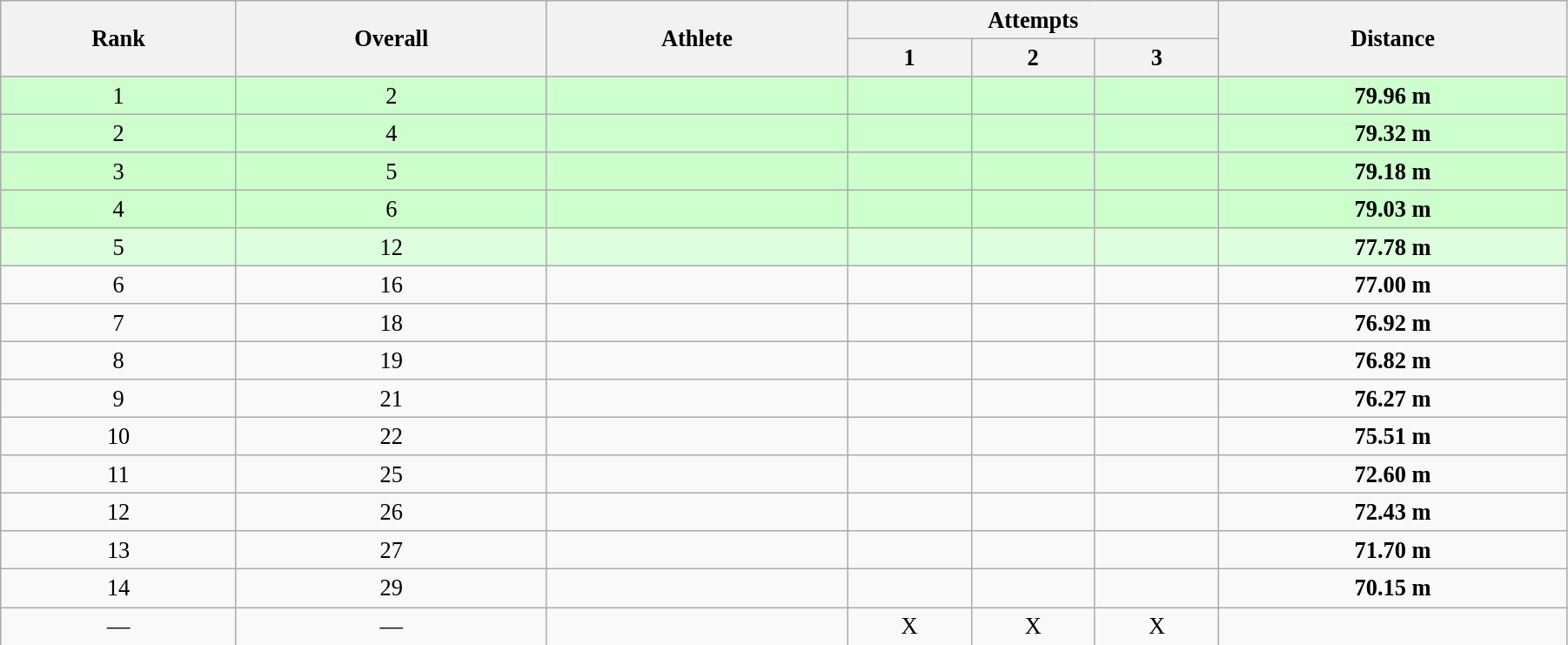<table class="wikitable" style=" text-align:center; font-size:110%;" width="95%">
<tr>
<th rowspan="2">Rank</th>
<th rowspan="2">Overall</th>
<th rowspan="2">Athlete</th>
<th colspan="3">Attempts</th>
<th rowspan="2">Distance</th>
</tr>
<tr>
<th>1</th>
<th>2</th>
<th>3</th>
</tr>
<tr style="background:#ccffcc;">
<td>1</td>
<td>2</td>
<td align=left></td>
<td></td>
<td></td>
<td></td>
<td><strong>79.96 m</strong></td>
</tr>
<tr style="background:#ccffcc;">
<td>2</td>
<td>4</td>
<td align=left></td>
<td></td>
<td></td>
<td></td>
<td><strong>79.32 m</strong></td>
</tr>
<tr style="background:#ccffcc;">
<td>3</td>
<td>5</td>
<td align=left></td>
<td></td>
<td></td>
<td></td>
<td><strong>79.18 m</strong></td>
</tr>
<tr style="background:#ccffcc;">
<td>4</td>
<td>6</td>
<td align=left></td>
<td></td>
<td></td>
<td></td>
<td><strong>79.03 m</strong></td>
</tr>
<tr style="background:#ddffdd;">
<td>5</td>
<td>12</td>
<td align=left></td>
<td></td>
<td></td>
<td></td>
<td><strong>77.78 m</strong></td>
</tr>
<tr>
<td>6</td>
<td>16</td>
<td align=left></td>
<td></td>
<td></td>
<td></td>
<td><strong>77.00 m</strong></td>
</tr>
<tr>
<td>7</td>
<td>18</td>
<td align=left></td>
<td></td>
<td></td>
<td></td>
<td><strong>76.92 m</strong></td>
</tr>
<tr>
<td>8</td>
<td>19</td>
<td align=left></td>
<td></td>
<td></td>
<td></td>
<td><strong>76.82 m</strong></td>
</tr>
<tr>
<td>9</td>
<td>21</td>
<td align=left></td>
<td></td>
<td></td>
<td></td>
<td><strong>76.27 m</strong></td>
</tr>
<tr>
<td>10</td>
<td>22</td>
<td align=left></td>
<td></td>
<td></td>
<td></td>
<td><strong>75.51 m</strong></td>
</tr>
<tr>
<td>11</td>
<td>25</td>
<td align=left></td>
<td></td>
<td></td>
<td></td>
<td><strong>72.60 m</strong></td>
</tr>
<tr>
<td>12</td>
<td>26</td>
<td align=left></td>
<td></td>
<td></td>
<td></td>
<td><strong>72.43 m</strong></td>
</tr>
<tr>
<td>13</td>
<td>27</td>
<td align=left></td>
<td></td>
<td></td>
<td></td>
<td><strong>71.70 m</strong></td>
</tr>
<tr>
<td>14</td>
<td>29</td>
<td align=left></td>
<td></td>
<td></td>
<td></td>
<td><strong>70.15 m</strong></td>
</tr>
<tr>
<td>—</td>
<td>—</td>
<td align=left></td>
<td>X</td>
<td>X</td>
<td>X</td>
<td><strong></strong></td>
</tr>
</table>
